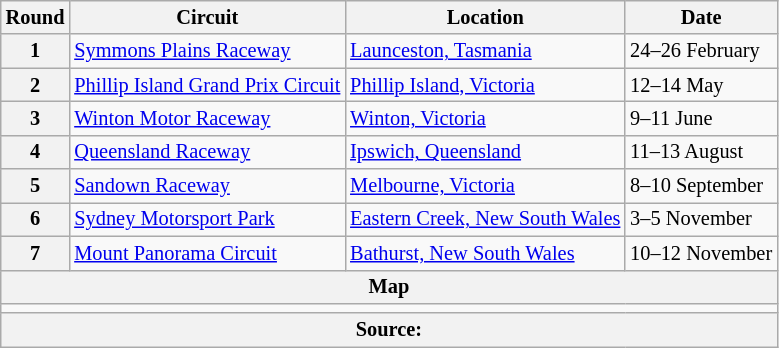<table class="wikitable" style=font-size:85%;>
<tr>
<th>Round</th>
<th>Circuit</th>
<th>Location</th>
<th>Date</th>
</tr>
<tr>
<th>1</th>
<td> <a href='#'>Symmons Plains Raceway</a></td>
<td><a href='#'>Launceston, Tasmania</a></td>
<td>24–26 February</td>
</tr>
<tr>
<th>2</th>
<td> <a href='#'>Phillip Island Grand Prix Circuit</a></td>
<td><a href='#'>Phillip Island, Victoria</a></td>
<td>12–14 May</td>
</tr>
<tr>
<th>3</th>
<td> <a href='#'>Winton Motor Raceway</a></td>
<td><a href='#'>Winton, Victoria</a></td>
<td>9–11 June</td>
</tr>
<tr>
<th>4</th>
<td> <a href='#'>Queensland Raceway</a></td>
<td><a href='#'>Ipswich, Queensland</a></td>
<td>11–13 August</td>
</tr>
<tr>
<th>5</th>
<td> <a href='#'>Sandown Raceway</a></td>
<td><a href='#'>Melbourne, Victoria</a></td>
<td>8–10 September</td>
</tr>
<tr>
<th>6</th>
<td> <a href='#'>Sydney Motorsport Park</a></td>
<td><a href='#'>Eastern Creek, New South Wales</a></td>
<td>3–5 November</td>
</tr>
<tr>
<th>7</th>
<td> <a href='#'>Mount Panorama Circuit</a></td>
<td><a href='#'>Bathurst, New South Wales</a></td>
<td>10–12 November</td>
</tr>
<tr>
<th colspan=4>Map</th>
</tr>
<tr>
<td colspan=4></td>
</tr>
<tr>
<th colspan=4>Source:</th>
</tr>
</table>
